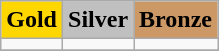<table class="wikitable">
<tr align="center">
<td bgcolor="gold"><strong>Gold</strong></td>
<td bgcolor="silver"><strong>Silver</strong></td>
<td bgcolor="CC9966"><strong>Bronze</strong></td>
</tr>
<tr valign="top">
<td></td>
<td></td>
<td></td>
</tr>
<tr>
</tr>
</table>
